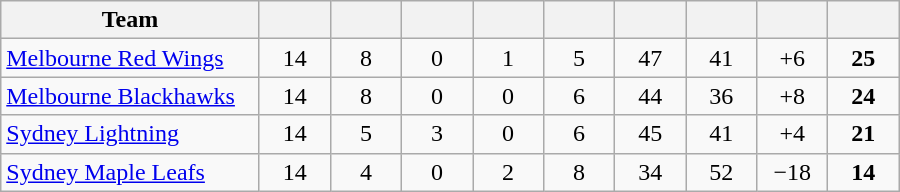<table class="wikitable" style="text-align:center;">
<tr>
<th width=165>Team</th>
<th width=40></th>
<th width=40></th>
<th width=40></th>
<th width=40></th>
<th width=40></th>
<th width=40></th>
<th width=40></th>
<th width=40></th>
<th width=40></th>
</tr>
<tr>
<td style="text-align:left;"><a href='#'>Melbourne Red Wings</a></td>
<td>14</td>
<td>8</td>
<td>0</td>
<td>1</td>
<td>5</td>
<td>47</td>
<td>41</td>
<td>+6</td>
<td><strong>25</strong></td>
</tr>
<tr>
<td style="text-align:left;"><a href='#'>Melbourne Blackhawks</a></td>
<td>14</td>
<td>8</td>
<td>0</td>
<td>0</td>
<td>6</td>
<td>44</td>
<td>36</td>
<td>+8</td>
<td><strong>24</strong></td>
</tr>
<tr>
<td style="text-align:left;"><a href='#'>Sydney Lightning</a></td>
<td>14</td>
<td>5</td>
<td>3</td>
<td>0</td>
<td>6</td>
<td>45</td>
<td>41</td>
<td>+4</td>
<td><strong>21</strong></td>
</tr>
<tr>
<td style="text-align:left;"><a href='#'>Sydney Maple Leafs</a></td>
<td>14</td>
<td>4</td>
<td>0</td>
<td>2</td>
<td>8</td>
<td>34</td>
<td>52</td>
<td>−18</td>
<td><strong>14</strong></td>
</tr>
</table>
